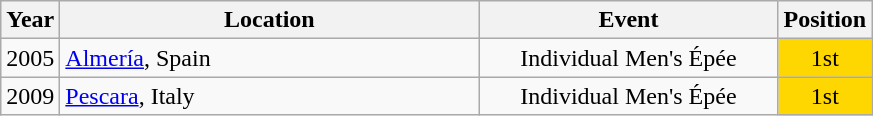<table class="wikitable" style="text-align:center;">
<tr>
<th>Year</th>
<th style="width:17em">Location</th>
<th style="width:12em">Event</th>
<th>Position</th>
</tr>
<tr>
<td>2005</td>
<td rowspan="1" align="left"> <a href='#'>Almería</a>, Spain</td>
<td>Individual Men's Épée</td>
<td bgcolor="gold">1st</td>
</tr>
<tr>
<td>2009</td>
<td rowspan="1" align="left"> <a href='#'>Pescara</a>, Italy</td>
<td>Individual Men's Épée</td>
<td bgcolor="gold">1st</td>
</tr>
</table>
